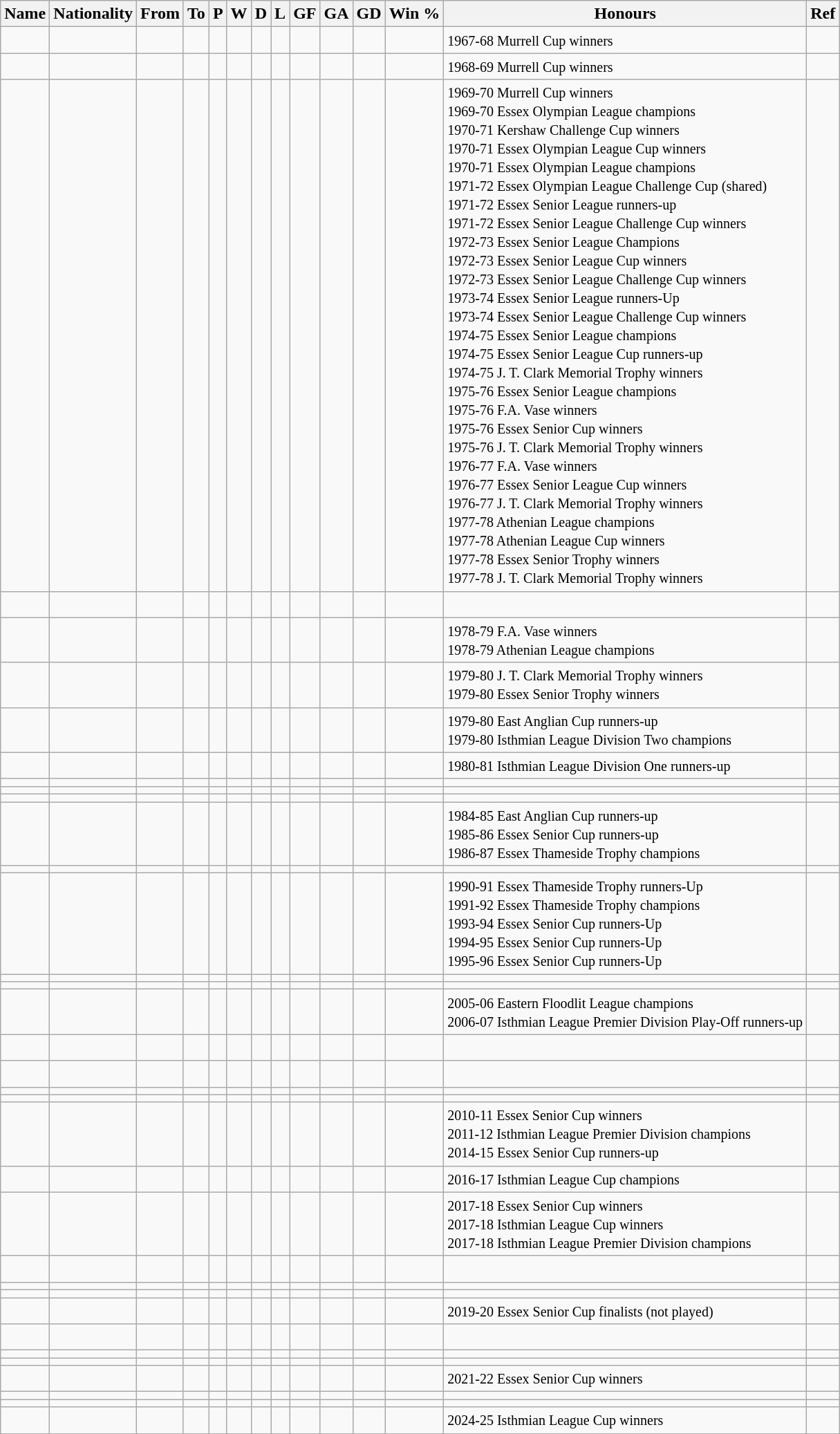<table class="wikitable sortable" style=text-align:center>
<tr>
<th>Name</th>
<th>Nationality</th>
<th>From</th>
<th class="unsortable">To</th>
<th>P</th>
<th>W</th>
<th>D</th>
<th>L</th>
<th>GF</th>
<th>GA</th>
<th>GD</th>
<th>Win %</th>
<th class="unsortable">Honours</th>
<th class="unsortable">Ref</th>
</tr>
<tr>
<td align=left></td>
<td align=left></td>
<td></td>
<td></td>
<td></td>
<td></td>
<td></td>
<td></td>
<td></td>
<td></td>
<td></td>
<td></td>
<td align=left><small>1967-68 Murrell Cup winners</small></td>
<td></td>
</tr>
<tr>
<td align=left></td>
<td align=left></td>
<td></td>
<td></td>
<td></td>
<td></td>
<td></td>
<td></td>
<td></td>
<td></td>
<td></td>
<td></td>
<td align=left><small>1968-69 Murrell Cup winners</small></td>
<td></td>
</tr>
<tr>
<td align=left></td>
<td align=left></td>
<td></td>
<td></td>
<td></td>
<td></td>
<td></td>
<td></td>
<td></td>
<td></td>
<td></td>
<td></td>
<td align=left><small>1969-70 Murrell Cup winners<br>1969-70 Essex Olympian League champions<br>1970-71 Kershaw Challenge Cup winners<br>1970-71 Essex Olympian League Cup winners<br>1970-71 Essex Olympian League champions<br>1971-72 Essex Olympian League Challenge Cup (shared)<br>1971-72 Essex Senior League runners-up<br>1971-72 Essex Senior League Challenge Cup winners<br>1972-73 Essex Senior League Champions<br>1972-73 Essex Senior League Cup winners<br>1972-73 Essex Senior League Challenge Cup winners<br>1973-74 Essex Senior League runners-Up<br>1973-74 Essex Senior League Challenge Cup winners<br>1974-75 Essex Senior League champions<br>1974-75 Essex Senior League Cup runners-up<br>1974-75 J. T. Clark Memorial Trophy winners<br>1975-76 Essex Senior League champions<br>1975-76 F.A. Vase winners<br>1975-76 Essex Senior Cup winners<br>1975-76 J. T. Clark Memorial Trophy winners<br>1976-77 F.A. Vase winners<br>1976-77 Essex Senior League Cup winners<br>1976-77 J. T. Clark Memorial Trophy winners<br>1977-78 Athenian League champions<br>1977-78 Athenian League Cup winners<br>1977-78 Essex Senior Trophy winners<br>1977-78 J. T. Clark Memorial Trophy winners</small></td>
<td></td>
</tr>
<tr>
<td align=left><br></td>
<td align=left></td>
<td></td>
<td></td>
<td></td>
<td></td>
<td></td>
<td></td>
<td></td>
<td></td>
<td></td>
<td></td>
<td align=left></td>
<td></td>
</tr>
<tr>
<td align=left></td>
<td align=left></td>
<td></td>
<td></td>
<td></td>
<td></td>
<td></td>
<td></td>
<td></td>
<td></td>
<td></td>
<td></td>
<td align=left><small>1978-79 F.A. Vase winners<br>1978-79 Athenian League champions</small></td>
<td></td>
</tr>
<tr>
<td align=left></td>
<td align=left></td>
<td></td>
<td></td>
<td></td>
<td></td>
<td></td>
<td></td>
<td></td>
<td></td>
<td></td>
<td></td>
<td align=left><small>1979-80 J. T. Clark Memorial Trophy winners<br>1979-80 Essex Senior Trophy winners</small></td>
<td></td>
</tr>
<tr>
<td align=left></td>
<td align=left></td>
<td></td>
<td></td>
<td></td>
<td></td>
<td></td>
<td></td>
<td></td>
<td></td>
<td></td>
<td></td>
<td align=left><small>1979-80 East Anglian Cup runners-up<br>1979-80 Isthmian League Division Two champions</small></td>
<td></td>
</tr>
<tr>
<td align=left><br></td>
<td align=left></td>
<td></td>
<td></td>
<td></td>
<td></td>
<td></td>
<td></td>
<td></td>
<td></td>
<td></td>
<td></td>
<td align=left><small>1980-81 Isthmian League Division One runners-up</small></td>
<td></td>
</tr>
<tr>
<td align=left></td>
<td align=left></td>
<td></td>
<td></td>
<td></td>
<td></td>
<td></td>
<td></td>
<td></td>
<td></td>
<td></td>
<td></td>
<td align=left><small></small></td>
<td></td>
</tr>
<tr>
<td align=left></td>
<td align=left></td>
<td></td>
<td></td>
<td></td>
<td></td>
<td></td>
<td></td>
<td></td>
<td></td>
<td></td>
<td></td>
<td align=left><small></small></td>
<td></td>
</tr>
<tr>
<td align=left></td>
<td align=left></td>
<td></td>
<td></td>
<td></td>
<td></td>
<td></td>
<td></td>
<td></td>
<td></td>
<td></td>
<td></td>
<td align=left><small></small></td>
<td></td>
</tr>
<tr>
<td align=left></td>
<td align=left></td>
<td></td>
<td></td>
<td></td>
<td></td>
<td></td>
<td></td>
<td></td>
<td></td>
<td></td>
<td></td>
<td align=left><small>1984-85 East Anglian Cup runners-up<br>1985-86 Essex Senior Cup runners-up<br>1986-87 Essex Thameside Trophy champions</small></td>
<td></td>
</tr>
<tr>
<td align=left></td>
<td align=left></td>
<td></td>
<td></td>
<td></td>
<td></td>
<td></td>
<td></td>
<td></td>
<td></td>
<td></td>
<td></td>
<td align=left><small></small></td>
<td></td>
</tr>
<tr>
<td align=left></td>
<td align=left></td>
<td></td>
<td></td>
<td></td>
<td></td>
<td></td>
<td></td>
<td></td>
<td></td>
<td></td>
<td></td>
<td align=left><small>1990-91 Essex Thameside Trophy runners-Up<br>1991-92 Essex Thameside Trophy champions<br>1993-94 Essex Senior Cup runners-Up<br>1994-95 Essex Senior Cup runners-Up<br>1995-96 Essex Senior Cup runners-Up</small></td>
<td></td>
</tr>
<tr>
<td align=left></td>
<td align=left></td>
<td></td>
<td></td>
<td></td>
<td></td>
<td></td>
<td></td>
<td></td>
<td></td>
<td></td>
<td></td>
<td align=left><small></small></td>
<td></td>
</tr>
<tr>
<td align=left></td>
<td align=left></td>
<td></td>
<td></td>
<td></td>
<td></td>
<td></td>
<td></td>
<td></td>
<td></td>
<td></td>
<td></td>
<td align=left><small></small></td>
<td></td>
</tr>
<tr>
<td align=left></td>
<td align=left></td>
<td></td>
<td></td>
<td></td>
<td></td>
<td></td>
<td></td>
<td></td>
<td></td>
<td></td>
<td></td>
<td align=left><small>2005-06 Eastern Floodlit League champions<br>2006-07 Isthmian League Premier Division Play-Off runners-up</small></td>
<td></td>
</tr>
<tr>
<td align=left><br></td>
<td align=left></td>
<td></td>
<td></td>
<td></td>
<td></td>
<td></td>
<td></td>
<td></td>
<td></td>
<td></td>
<td></td>
<td align=left><small></small></td>
<td></td>
</tr>
<tr>
<td align=left><br></td>
<td align=left><br></td>
<td></td>
<td></td>
<td></td>
<td></td>
<td></td>
<td></td>
<td></td>
<td></td>
<td></td>
<td></td>
<td align=left><small></small></td>
<td></td>
</tr>
<tr>
<td align=left></td>
<td align=left></td>
<td></td>
<td></td>
<td></td>
<td></td>
<td></td>
<td></td>
<td></td>
<td></td>
<td></td>
<td></td>
<td align=left><small></small></td>
<td></td>
</tr>
<tr>
<td align=left></td>
<td align=left></td>
<td></td>
<td></td>
<td></td>
<td></td>
<td></td>
<td></td>
<td></td>
<td></td>
<td></td>
<td></td>
<td align=left><small></small></td>
<td></td>
</tr>
<tr>
<td align=left></td>
<td align=left></td>
<td></td>
<td></td>
<td></td>
<td></td>
<td></td>
<td></td>
<td></td>
<td></td>
<td></td>
<td></td>
<td align=left><small>2010-11 Essex Senior Cup winners<br>2011-12 Isthmian League Premier Division champions<br>2014-15 Essex Senior Cup runners-up</small></td>
<td></td>
</tr>
<tr>
<td align=left><br></td>
<td align=left><br></td>
<td></td>
<td></td>
<td></td>
<td></td>
<td></td>
<td></td>
<td></td>
<td></td>
<td></td>
<td></td>
<td align=left><small>2016-17 Isthmian League Cup champions</small></td>
<td></td>
</tr>
<tr>
<td align=left></td>
<td align=left></td>
<td></td>
<td></td>
<td></td>
<td></td>
<td></td>
<td></td>
<td></td>
<td></td>
<td></td>
<td></td>
<td align=left><small>2017-18 Essex Senior Cup winners<br>2017-18 Isthmian League Cup winners<br>2017-18 Isthmian League Premier Division champions</small></td>
<td></td>
</tr>
<tr>
<td align=left><br></td>
<td align=left><br></td>
<td></td>
<td></td>
<td></td>
<td></td>
<td></td>
<td></td>
<td></td>
<td></td>
<td></td>
<td></td>
<td align=left><small></small></td>
<td></td>
</tr>
<tr>
<td align=left></td>
<td align=left></td>
<td></td>
<td></td>
<td></td>
<td></td>
<td></td>
<td></td>
<td></td>
<td></td>
<td></td>
<td></td>
<td align=left><small></small></td>
<td></td>
</tr>
<tr>
<td align=left></td>
<td align=left></td>
<td></td>
<td></td>
<td></td>
<td></td>
<td></td>
<td></td>
<td></td>
<td></td>
<td></td>
<td></td>
<td align=left><small></small></td>
<td></td>
</tr>
<tr>
<td align=left></td>
<td align=left></td>
<td></td>
<td></td>
<td></td>
<td></td>
<td></td>
<td></td>
<td></td>
<td></td>
<td></td>
<td></td>
<td align=left><small>2019-20 Essex Senior Cup finalists (not played)</small></td>
<td></td>
</tr>
<tr>
<td align=left><br></td>
<td align=left><br></td>
<td></td>
<td></td>
<td></td>
<td></td>
<td></td>
<td></td>
<td></td>
<td></td>
<td></td>
<td></td>
<td align=left><small></small></td>
<td></td>
</tr>
<tr>
<td align=left></td>
<td align=left></td>
<td></td>
<td></td>
<td></td>
<td></td>
<td></td>
<td></td>
<td></td>
<td></td>
<td></td>
<td></td>
<td align=left><small></small></td>
<td></td>
</tr>
<tr>
<td align=left></td>
<td align=left></td>
<td></td>
<td></td>
<td></td>
<td></td>
<td></td>
<td></td>
<td></td>
<td></td>
<td></td>
<td></td>
<td align=left><small></small></td>
<td></td>
</tr>
<tr>
<td align=left></td>
<td align=left></td>
<td></td>
<td></td>
<td></td>
<td></td>
<td></td>
<td></td>
<td></td>
<td></td>
<td></td>
<td></td>
<td align=left><small>2021-22 Essex Senior Cup winners</small></td>
<td></td>
</tr>
<tr>
<td align=left></td>
<td align=left></td>
<td></td>
<td></td>
<td></td>
<td></td>
<td></td>
<td></td>
<td></td>
<td></td>
<td></td>
<td></td>
<td align=left><small></small></td>
<td></td>
</tr>
<tr>
<td align=left></td>
<td align=left></td>
<td></td>
<td></td>
<td></td>
<td></td>
<td></td>
<td></td>
<td></td>
<td></td>
<td></td>
<td></td>
<td align=left><small></small></td>
<td></td>
</tr>
<tr>
<td align=left></td>
<td align=left></td>
<td></td>
<td></td>
<td></td>
<td></td>
<td></td>
<td></td>
<td></td>
<td></td>
<td></td>
<td></td>
<td align=left><small>2024-25 Isthmian League Cup winners</small></td>
<td></td>
</tr>
<tr>
</tr>
</table>
